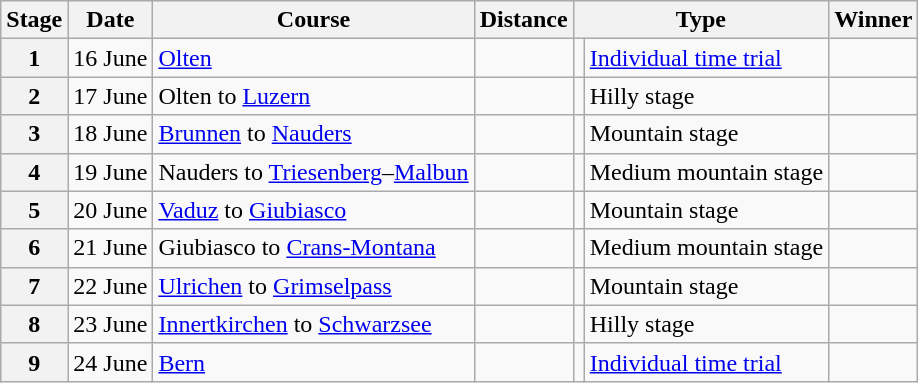<table class="wikitable">
<tr>
<th scope="col">Stage</th>
<th scope="col">Date</th>
<th scope="col">Course</th>
<th scope="col">Distance</th>
<th scope="col" colspan="2">Type</th>
<th scope="col">Winner</th>
</tr>
<tr>
<th scope="row">1</th>
<td style="text-align:right;">16 June</td>
<td><a href='#'>Olten</a></td>
<td></td>
<td></td>
<td><a href='#'>Individual time trial</a></td>
<td></td>
</tr>
<tr>
<th scope="row">2</th>
<td style="text-align:right;">17 June</td>
<td>Olten to <a href='#'>Luzern</a></td>
<td></td>
<td></td>
<td>Hilly stage</td>
<td></td>
</tr>
<tr>
<th scope="row">3</th>
<td style="text-align:right;">18 June</td>
<td><a href='#'>Brunnen</a> to <a href='#'>Nauders</a></td>
<td></td>
<td></td>
<td>Mountain stage</td>
<td></td>
</tr>
<tr>
<th scope="row">4</th>
<td style="text-align:right;">19 June</td>
<td>Nauders to <a href='#'>Triesenberg</a>–<a href='#'>Malbun</a></td>
<td></td>
<td></td>
<td>Medium mountain stage</td>
<td></td>
</tr>
<tr>
<th scope="row">5</th>
<td style="text-align:right;">20 June</td>
<td><a href='#'>Vaduz</a> to <a href='#'>Giubiasco</a></td>
<td></td>
<td></td>
<td>Mountain stage</td>
<td></td>
</tr>
<tr>
<th scope="row">6</th>
<td style="text-align:right;">21 June</td>
<td>Giubiasco to <a href='#'>Crans-Montana</a></td>
<td></td>
<td></td>
<td>Medium mountain stage</td>
<td></td>
</tr>
<tr>
<th scope="row">7</th>
<td style="text-align:right;">22 June</td>
<td><a href='#'>Ulrichen</a> to <a href='#'>Grimselpass</a></td>
<td></td>
<td></td>
<td>Mountain stage</td>
<td></td>
</tr>
<tr>
<th scope="row">8</th>
<td style="text-align:right;">23 June</td>
<td><a href='#'>Innertkirchen</a> to <a href='#'>Schwarzsee</a></td>
<td></td>
<td></td>
<td>Hilly stage</td>
<td></td>
</tr>
<tr>
<th scope="row">9</th>
<td style="text-align:right;">24 June</td>
<td><a href='#'>Bern</a></td>
<td></td>
<td></td>
<td><a href='#'>Individual time trial</a></td>
<td></td>
</tr>
</table>
